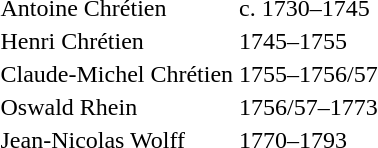<table>
<tr>
<td>Antoine Chrétien</td>
<td>c. 1730–1745</td>
</tr>
<tr>
<td>Henri Chrétien</td>
<td>1745–1755</td>
</tr>
<tr>
<td>Claude-Michel Chrétien</td>
<td>1755–1756/57</td>
</tr>
<tr>
<td>Oswald Rhein</td>
<td>1756/57–1773</td>
</tr>
<tr>
<td>Jean-Nicolas Wolff</td>
<td>1770–1793</td>
</tr>
</table>
